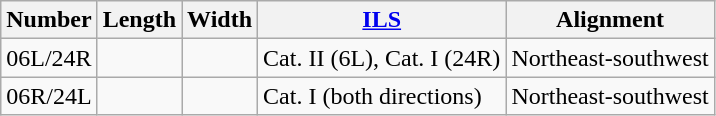<table class="wikitable">
<tr>
<th>Number</th>
<th>Length</th>
<th>Width</th>
<th><a href='#'>ILS</a></th>
<th>Alignment</th>
</tr>
<tr>
<td>06L/24R</td>
<td></td>
<td></td>
<td>Cat. II (6L), Cat. I (24R)</td>
<td>Northeast-southwest</td>
</tr>
<tr>
<td>06R/24L</td>
<td></td>
<td></td>
<td>Cat. I (both directions)</td>
<td>Northeast-southwest</td>
</tr>
</table>
